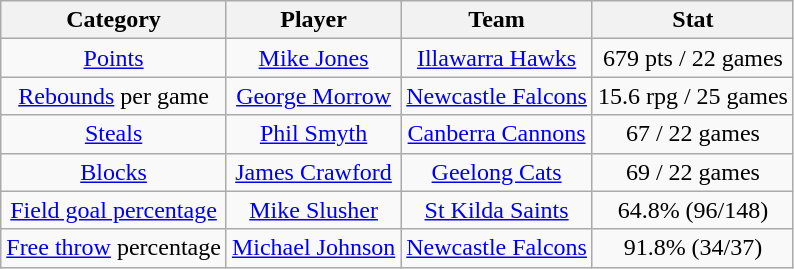<table class="wikitable" style="text-align:center">
<tr>
<th>Category</th>
<th>Player</th>
<th>Team</th>
<th>Stat</th>
</tr>
<tr>
<td><a href='#'>Points</a></td>
<td><a href='#'>Mike Jones</a></td>
<td><a href='#'>Illawarra Hawks</a></td>
<td>679 pts / 22 games</td>
</tr>
<tr>
<td><a href='#'>Rebounds</a> per game</td>
<td><a href='#'>George Morrow</a></td>
<td><a href='#'>Newcastle Falcons</a></td>
<td>15.6 rpg / 25 games</td>
</tr>
<tr>
<td><a href='#'>Steals</a></td>
<td><a href='#'>Phil Smyth</a></td>
<td><a href='#'>Canberra Cannons</a></td>
<td>67 / 22 games</td>
</tr>
<tr>
<td><a href='#'>Blocks</a></td>
<td><a href='#'>James Crawford</a></td>
<td><a href='#'>Geelong Cats</a></td>
<td>69 / 22 games</td>
</tr>
<tr>
<td><a href='#'>Field goal percentage</a></td>
<td><a href='#'>Mike Slusher</a></td>
<td><a href='#'>St Kilda Saints</a></td>
<td>64.8% (96/148)</td>
</tr>
<tr>
<td><a href='#'>Free throw</a> percentage</td>
<td><a href='#'>Michael Johnson</a></td>
<td><a href='#'>Newcastle Falcons</a></td>
<td>91.8% (34/37)</td>
</tr>
</table>
